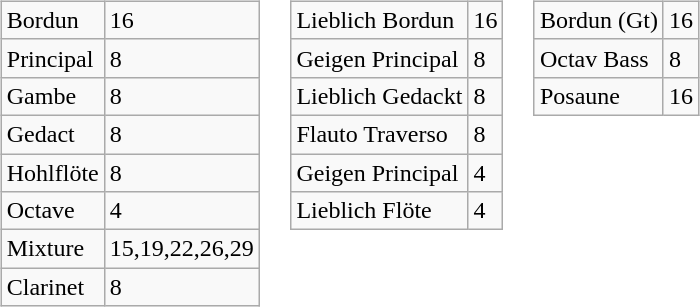<table>
<tr valign="top">
<td><br><table class="wikitable">
<tr>
<td>Bordun</td>
<td>16</td>
</tr>
<tr>
<td>Principal</td>
<td>8</td>
</tr>
<tr>
<td>Gambe</td>
<td>8</td>
</tr>
<tr>
<td>Gedact</td>
<td>8</td>
</tr>
<tr>
<td>Hohlflöte</td>
<td>8</td>
</tr>
<tr>
<td>Octave</td>
<td>4</td>
</tr>
<tr>
<td>Mixture</td>
<td>15,19,22,26,29</td>
</tr>
<tr>
<td>Clarinet</td>
<td>8</td>
</tr>
</table>
</td>
<td><br><table class="wikitable">
<tr>
<td>Lieblich Bordun</td>
<td>16</td>
</tr>
<tr>
<td>Geigen Principal</td>
<td>8</td>
</tr>
<tr>
<td>Lieblich Gedackt</td>
<td>8</td>
</tr>
<tr>
<td>Flauto Traverso</td>
<td>8</td>
</tr>
<tr>
<td>Geigen Principal</td>
<td>4</td>
</tr>
<tr>
<td>Lieblich Flöte</td>
<td>4</td>
</tr>
</table>
</td>
<td><br><table class="wikitable">
<tr>
<td>Bordun (Gt)</td>
<td>16</td>
</tr>
<tr>
<td>Octav Bass</td>
<td>8</td>
</tr>
<tr>
<td>Posaune</td>
<td>16</td>
</tr>
</table>
</td>
</tr>
</table>
